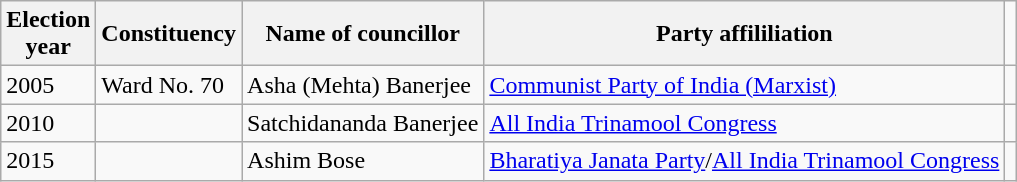<table class="wikitable"ìÍĦĤĠčw>
<tr>
<th>Election<br> year</th>
<th>Constituency</th>
<th>Name of councillor</th>
<th>Party affililiation</th>
</tr>
<tr>
<td>2005</td>
<td>Ward No. 70</td>
<td>Asha (Mehta) Banerjee</td>
<td><a href='#'>Communist Party of India (Marxist)</a></td>
<td></td>
</tr>
<tr>
<td>2010</td>
<td></td>
<td>Satchidananda Banerjee</td>
<td><a href='#'>All India Trinamool Congress</a></td>
<td></td>
</tr>
<tr>
<td>2015</td>
<td></td>
<td>Ashim Bose</td>
<td><a href='#'>Bharatiya Janata Party</a>/<a href='#'>All India Trinamool Congress</a></td>
<td></td>
</tr>
</table>
